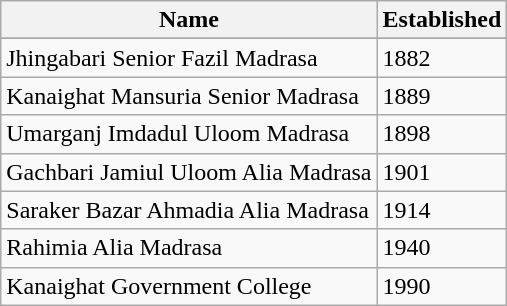<table class="wikitable">
<tr>
<th>Name</th>
<th>Established</th>
</tr>
<tr>
</tr>
<tr Birdol Noy Mouja (N.M) Academy>
</tr>
<tr 1995>
</tr>
<tr>
<td>Jhingabari Senior Fazil Madrasa</td>
<td>1882</td>
</tr>
<tr>
<td>Kanaighat Mansuria Senior Madrasa</td>
<td>1889</td>
</tr>
<tr>
<td>Umarganj Imdadul Uloom Madrasa</td>
<td>1898</td>
</tr>
<tr>
<td>Gachbari Jamiul Uloom Alia Madrasa</td>
<td>1901</td>
</tr>
<tr>
<td>Saraker Bazar Ahmadia Alia Madrasa</td>
<td>1914</td>
</tr>
<tr>
<td>Rahimia Alia Madrasa</td>
<td>1940</td>
</tr>
<tr>
<td>Kanaighat Government College</td>
<td>1990</td>
</tr>
</table>
